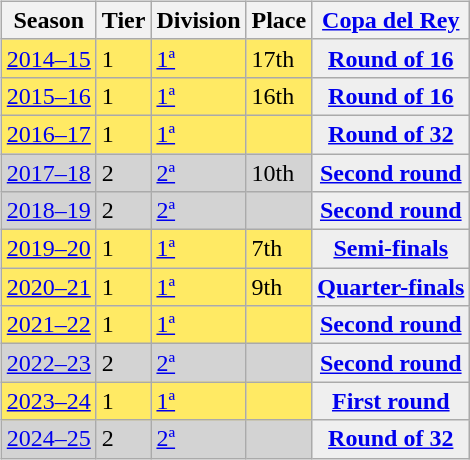<table>
<tr>
<td valign="top" width=0%><br><table class="wikitable">
<tr style="background:#f0f6fa;">
<th>Season</th>
<th>Tier</th>
<th>Division</th>
<th>Place</th>
<th><a href='#'>Copa del Rey</a></th>
</tr>
<tr>
<td style="background:#FFEA64;"><a href='#'>2014–15</a></td>
<td style="background:#FFEA64;">1</td>
<td style="background:#FFEA64;"><a href='#'>1ª</a></td>
<td style="background:#FFEA64;">17th</td>
<th style="background:#efefef;"><a href='#'>Round of 16</a></th>
</tr>
<tr>
<td style="background:#FFEA64;"><a href='#'>2015–16</a></td>
<td style="background:#FFEA64;">1</td>
<td style="background:#FFEA64;"><a href='#'>1ª</a></td>
<td style="background:#FFEA64;">16th</td>
<th style="background:#efefef;"><a href='#'>Round of 16</a></th>
</tr>
<tr>
<td style="background:#FFEA64;"><a href='#'>2016–17</a></td>
<td style="background:#FFEA64;">1</td>
<td style="background:#FFEA64;"><a href='#'>1ª</a></td>
<td style="background:#FFEA64;"></td>
<th style="background:#efefef;"><a href='#'>Round of 32</a></th>
</tr>
<tr>
<td style="background:#D3D3D3;"><a href='#'>2017–18</a></td>
<td style="background:#D3D3D3;">2</td>
<td style="background:#D3D3D3;"><a href='#'>2ª</a></td>
<td style="background:#D3D3D3;">10th</td>
<th style="background:#efefef;"><a href='#'>Second round</a></th>
</tr>
<tr>
<td style="background:#D3D3D3;"><a href='#'>2018–19</a></td>
<td style="background:#D3D3D3;">2</td>
<td style="background:#D3D3D3;"><a href='#'>2ª</a></td>
<td style="background:#D3D3D3;"></td>
<th style="background:#efefef;"><a href='#'>Second round</a></th>
</tr>
<tr>
<td style="background:#FFEA64;"><a href='#'>2019–20</a></td>
<td style="background:#FFEA64;">1</td>
<td style="background:#FFEA64;"><a href='#'>1ª</a></td>
<td style="background:#FFEA64;">7th</td>
<th style="background:#efefef;"><a href='#'>Semi-finals</a></th>
</tr>
<tr>
<td style="background:#FFEA64;"><a href='#'>2020–21</a></td>
<td style="background:#FFEA64;">1</td>
<td style="background:#FFEA64;"><a href='#'>1ª</a></td>
<td style="background:#FFEA64;">9th</td>
<th style="background:#efefef;"><a href='#'>Quarter-finals</a></th>
</tr>
<tr>
<td style="background:#FFEA64;"><a href='#'>2021–22</a></td>
<td style="background:#FFEA64;">1</td>
<td style="background:#FFEA64;"><a href='#'>1ª</a></td>
<td style="background:#FFEA64;"></td>
<th style="background:#efefef;"><a href='#'>Second round</a></th>
</tr>
<tr>
<td style="background:#D3D3D3;"><a href='#'>2022–23</a></td>
<td style="background:#D3D3D3;">2</td>
<td style="background:#D3D3D3;"><a href='#'>2ª</a></td>
<td style="background:#D3D3D3;"></td>
<th style="background:#efefef;"><a href='#'>Second round</a></th>
</tr>
<tr>
<td style="background:#FFEA64;"><a href='#'>2023–24</a></td>
<td style="background:#FFEA64;">1</td>
<td style="background:#FFEA64;"><a href='#'>1ª</a></td>
<td style="background:#FFEA64;"></td>
<th style="background:#efefef;"><a href='#'>First round</a></th>
</tr>
<tr>
<td style="background:#D3D3D3;"><a href='#'>2024–25</a></td>
<td style="background:#D3D3D3;">2</td>
<td style="background:#D3D3D3;"><a href='#'>2ª</a></td>
<td style="background:#D3D3D3;"></td>
<th style="background:#efefef;"><a href='#'>Round of 32</a></th>
</tr>
</table>
</td>
</tr>
</table>
